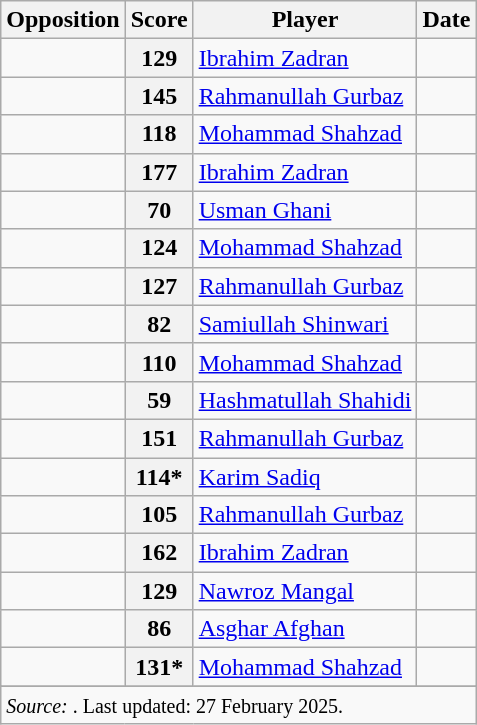<table class="wikitable sortable">
<tr>
<th>Opposition</th>
<th>Score</th>
<th>Player</th>
<th>Date</th>
</tr>
<tr>
<td></td>
<th>129</th>
<td><a href='#'>Ibrahim Zadran</a></td>
<td></td>
</tr>
<tr>
<td></td>
<th>145</th>
<td><a href='#'>Rahmanullah Gurbaz</a></td>
<td></td>
</tr>
<tr>
<td></td>
<th>118</th>
<td><a href='#'>Mohammad Shahzad</a></td>
<td></td>
</tr>
<tr>
<td></td>
<th>177</th>
<td><a href='#'>Ibrahim Zadran</a></td>
<td> </td>
</tr>
<tr>
<td></td>
<th>70</th>
<td><a href='#'>Usman Ghani</a></td>
<td></td>
</tr>
<tr>
<td></td>
<th>124</th>
<td><a href='#'>Mohammad Shahzad</a></td>
<td></td>
</tr>
<tr>
<td></td>
<th>127</th>
<td><a href='#'>Rahmanullah Gurbaz</a></td>
<td></td>
</tr>
<tr>
<td></td>
<th>82</th>
<td><a href='#'>Samiullah Shinwari</a></td>
<td></td>
</tr>
<tr>
<td></td>
<th>110</th>
<td><a href='#'>Mohammad Shahzad</a></td>
<td></td>
</tr>
<tr>
<td></td>
<th>59</th>
<td><a href='#'>Hashmatullah Shahidi</a></td>
<td> </td>
</tr>
<tr>
<td></td>
<th>151</th>
<td><a href='#'>Rahmanullah Gurbaz</a></td>
<td></td>
</tr>
<tr>
<td></td>
<th>114*</th>
<td><a href='#'>Karim Sadiq</a></td>
<td></td>
</tr>
<tr>
<td></td>
<th>105</th>
<td><a href='#'>Rahmanullah Gurbaz</a></td>
<td> </td>
</tr>
<tr>
<td></td>
<th>162</th>
<td><a href='#'>Ibrahim Zadran</a></td>
<td></td>
</tr>
<tr>
<td></td>
<th>129</th>
<td><a href='#'>Nawroz Mangal</a></td>
<td></td>
</tr>
<tr>
<td></td>
<th>86</th>
<td><a href='#'>Asghar Afghan</a></td>
<td></td>
</tr>
<tr>
<td></td>
<th>131*</th>
<td><a href='#'>Mohammad Shahzad</a></td>
<td></td>
</tr>
<tr>
</tr>
<tr class=sortbottom>
<td colspan=5><small><em>Source: </em>. Last updated: 27 February 2025.</small></td>
</tr>
</table>
